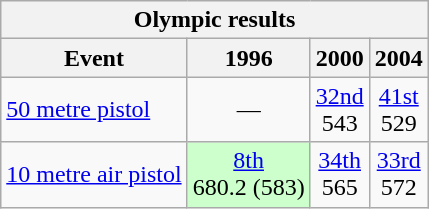<table class="wikitable" style="text-align: center">
<tr>
<th colspan=4>Olympic results</th>
</tr>
<tr>
<th>Event</th>
<th>1996</th>
<th>2000</th>
<th>2004</th>
</tr>
<tr>
<td align=left><a href='#'>50 metre pistol</a></td>
<td>—</td>
<td><a href='#'>32nd</a><br>543</td>
<td><a href='#'>41st</a><br>529</td>
</tr>
<tr>
<td align=left><a href='#'>10 metre air pistol</a></td>
<td style="background: #ccffcc"><a href='#'>8th</a><br>680.2 (583)</td>
<td><a href='#'>34th</a><br>565</td>
<td><a href='#'>33rd</a><br>572</td>
</tr>
</table>
